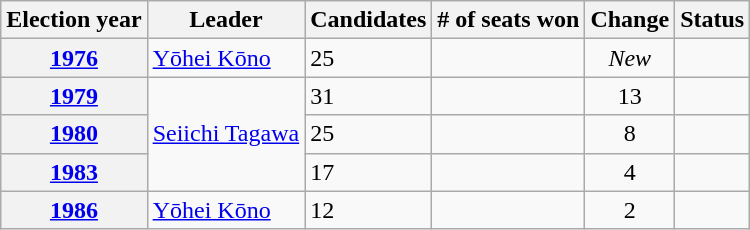<table class="wikitable">
<tr>
<th>Election year</th>
<th>Leader</th>
<th>Candidates</th>
<th># of seats won</th>
<th>Change</th>
<th>Status</th>
</tr>
<tr>
<th><a href='#'>1976</a></th>
<td><a href='#'>Yōhei Kōno</a></td>
<td>25</td>
<td></td>
<td style="text-align:center;"><em>New</em></td>
<td></td>
</tr>
<tr>
<th><a href='#'>1979</a></th>
<td rowspan="3"><a href='#'>Seiichi Tagawa</a></td>
<td>31</td>
<td></td>
<td style="text-align:center;"> 13</td>
<td></td>
</tr>
<tr>
<th><a href='#'>1980</a></th>
<td>25</td>
<td></td>
<td style="text-align:center;"> 8</td>
<td></td>
</tr>
<tr>
<th><a href='#'>1983</a></th>
<td>17</td>
<td></td>
<td style="text-align:center;"> 4</td>
<td></td>
</tr>
<tr>
<th><a href='#'>1986</a></th>
<td><a href='#'>Yōhei Kōno</a></td>
<td>12</td>
<td></td>
<td style="text-align:center;"> 2</td>
<td></td>
</tr>
</table>
